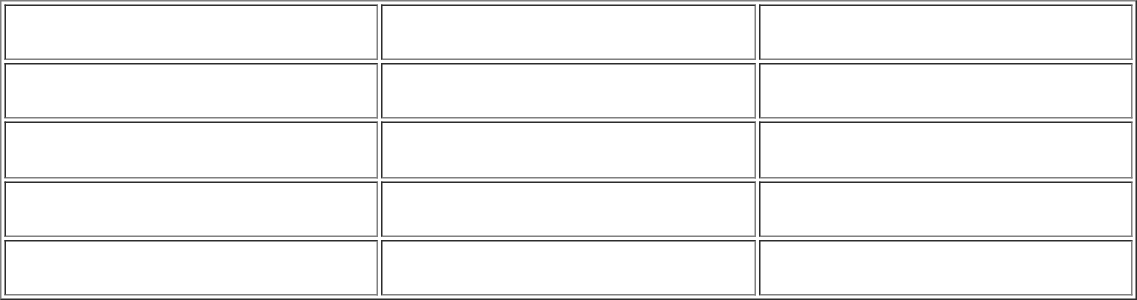<table style="width: 60%; height: 200px" border="1">
<tr>
<td></td>
<td></td>
<td></td>
</tr>
<tr>
<td></td>
<td></td>
<td></td>
</tr>
<tr>
<td></td>
<td></td>
<td></td>
</tr>
<tr>
<td></td>
<td></td>
<td></td>
</tr>
<tr>
<td></td>
<td></td>
<td></td>
</tr>
</table>
